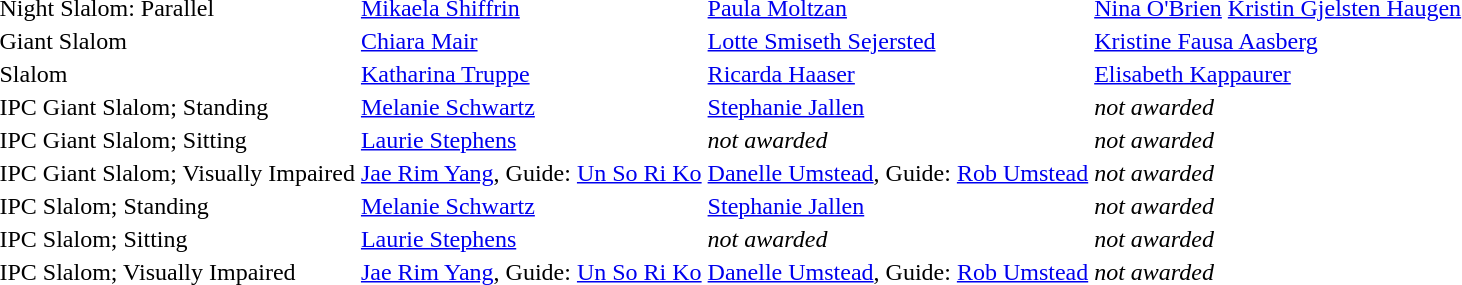<table>
<tr>
<td>Night Slalom: Parallel </td>
<td> <a href='#'>Mikaela Shiffrin</a></td>
<td> <a href='#'>Paula Moltzan</a></td>
<td> <a href='#'>Nina O'Brien</a>  <a href='#'>Kristin Gjelsten Haugen</a></td>
</tr>
<tr>
<td>Giant Slalom </td>
<td> <a href='#'>Chiara Mair</a></td>
<td> <a href='#'>Lotte Smiseth Sejersted</a></td>
<td> <a href='#'>Kristine Fausa Aasberg</a></td>
</tr>
<tr>
<td>Slalom </td>
<td> <a href='#'>Katharina Truppe</a></td>
<td> <a href='#'>Ricarda Haaser</a></td>
<td> <a href='#'>Elisabeth Kappaurer</a></td>
</tr>
<tr>
<td>IPC Giant Slalom; Standing </td>
<td> <a href='#'>Melanie Schwartz</a></td>
<td> <a href='#'>Stephanie Jallen</a></td>
<td><em>not awarded</em></td>
</tr>
<tr>
<td>IPC Giant Slalom; Sitting </td>
<td> <a href='#'>Laurie Stephens</a></td>
<td><em>not awarded</em></td>
<td><em>not awarded</em></td>
</tr>
<tr>
<td>IPC Giant Slalom; Visually Impaired </td>
<td> <a href='#'>Jae Rim Yang</a>, Guide: <a href='#'>Un So Ri Ko</a></td>
<td> <a href='#'>Danelle Umstead</a>, Guide: <a href='#'>Rob Umstead</a></td>
<td><em>not awarded</em></td>
</tr>
<tr>
<td>IPC Slalom; Standing </td>
<td> <a href='#'>Melanie Schwartz</a></td>
<td> <a href='#'>Stephanie Jallen</a></td>
<td><em>not awarded</em></td>
</tr>
<tr>
<td>IPC Slalom; Sitting </td>
<td> <a href='#'>Laurie Stephens</a></td>
<td><em>not awarded</em></td>
<td><em>not awarded</em></td>
</tr>
<tr>
<td>IPC Slalom; Visually Impaired </td>
<td> <a href='#'>Jae Rim Yang</a>, Guide: <a href='#'>Un So Ri Ko</a></td>
<td> <a href='#'>Danelle Umstead</a>, Guide: <a href='#'>Rob Umstead</a></td>
<td><em>not awarded</em></td>
</tr>
</table>
